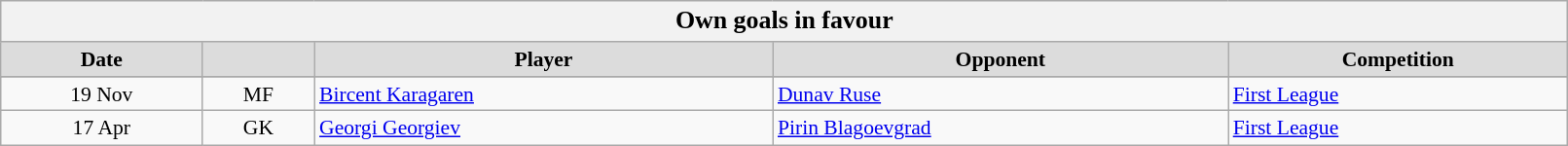<table class="wikitable"  style="font-size:90%; width:85%;">
<tr>
<th colspan=5 style="font-size:120%">Own goals in favour</th>
</tr>
<tr>
<th style="background:#dcdcdc;">Date</th>
<th style="background:#dcdcdc;"></th>
<th style="background:#dcdcdc;">Player</th>
<th style="background:#dcdcdc;">Opponent</th>
<th style="background:#dcdcdc;">Competition</th>
</tr>
<tr>
</tr>
<tr>
<td style="text-align:center;">19 Nov</td>
<td style="text-align:center;">MF</td>
<td> <a href='#'>Bircent Karagaren</a></td>
<td><a href='#'>Dunav Ruse</a></td>
<td><a href='#'>First League</a></td>
</tr>
<tr>
<td style="text-align:center;">17 Apr</td>
<td style="text-align:center;">GK</td>
<td> <a href='#'>Georgi Georgiev</a></td>
<td><a href='#'>Pirin Blagoevgrad</a></td>
<td><a href='#'>First League</a></td>
</tr>
</table>
